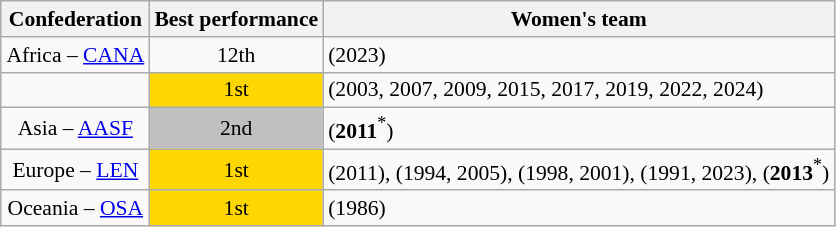<table class="wikitable" style="text-align: center; font-size: 90%; margin-left: 1em;">
<tr>
<th>Confederation</th>
<th>Best performance</th>
<th>Women's team</th>
</tr>
<tr>
<td>Africa – <a href='#'>CANA</a></td>
<td>12th</td>
<td style="text-align: left;"> (2023)</td>
</tr>
<tr>
<td></td>
<td style="background-color: gold;">1st</td>
<td style="text-align: left;"> (2003, 2007, 2009, 2015, 2017, 2019, 2022, 2024)</td>
</tr>
<tr>
<td>Asia – <a href='#'>AASF</a></td>
<td style="background-color: silver;">2nd</td>
<td style="text-align: left;"> (<strong>2011</strong><sup>*</sup>)</td>
</tr>
<tr>
<td>Europe – <a href='#'>LEN</a></td>
<td style="background-color: gold;">1st</td>
<td style="text-align: left;"> (2011),  (1994, 2005),  (1998, 2001),  (1991, 2023),  (<strong>2013</strong><sup>*</sup>)</td>
</tr>
<tr>
<td>Oceania – <a href='#'>OSA</a></td>
<td style="background-color: gold;">1st</td>
<td style="text-align: left;"> (1986)</td>
</tr>
</table>
